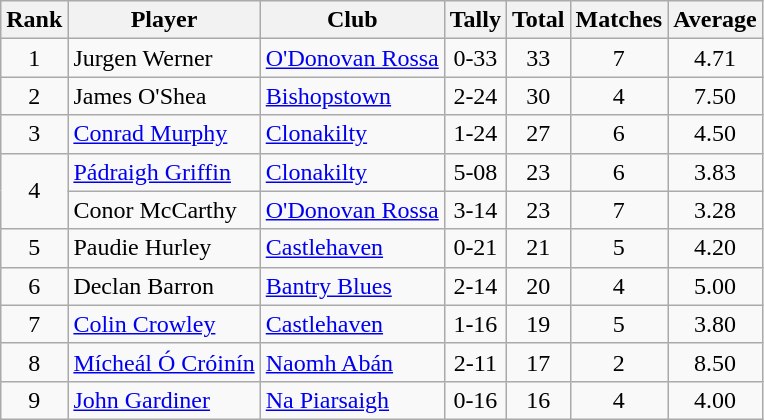<table class="wikitable">
<tr>
<th>Rank</th>
<th>Player</th>
<th>Club</th>
<th>Tally</th>
<th>Total</th>
<th>Matches</th>
<th>Average</th>
</tr>
<tr>
<td rowspan="1" style="text-align:center;">1</td>
<td>Jurgen Werner</td>
<td><a href='#'>O'Donovan Rossa</a></td>
<td align=center>0-33</td>
<td align=center>33</td>
<td align=center>7</td>
<td align=center>4.71</td>
</tr>
<tr>
<td rowspan="1" style="text-align:center;">2</td>
<td>James O'Shea</td>
<td><a href='#'>Bishopstown</a></td>
<td align=center>2-24</td>
<td align=center>30</td>
<td align=center>4</td>
<td align=center>7.50</td>
</tr>
<tr>
<td rowspan="1" style="text-align:center;">3</td>
<td><a href='#'>Conrad Murphy</a></td>
<td><a href='#'>Clonakilty</a></td>
<td align=center>1-24</td>
<td align=center>27</td>
<td align=center>6</td>
<td align=center>4.50</td>
</tr>
<tr>
<td rowspan="2" style="text-align:center;">4</td>
<td><a href='#'>Pádraigh Griffin</a></td>
<td><a href='#'>Clonakilty</a></td>
<td align=center>5-08</td>
<td align=center>23</td>
<td align=center>6</td>
<td align=center>3.83</td>
</tr>
<tr>
<td>Conor McCarthy</td>
<td><a href='#'>O'Donovan Rossa</a></td>
<td align=center>3-14</td>
<td align=center>23</td>
<td align=center>7</td>
<td align=center>3.28</td>
</tr>
<tr>
<td rowspan="1" style="text-align:center;">5</td>
<td>Paudie Hurley</td>
<td><a href='#'>Castlehaven</a></td>
<td align=center>0-21</td>
<td align=center>21</td>
<td align=center>5</td>
<td align=center>4.20</td>
</tr>
<tr>
<td rowspan="1" style="text-align:center;">6</td>
<td>Declan Barron</td>
<td><a href='#'>Bantry Blues</a></td>
<td align=center>2-14</td>
<td align=center>20</td>
<td align=center>4</td>
<td align=center>5.00</td>
</tr>
<tr>
<td rowspan="1" style="text-align:center;">7</td>
<td><a href='#'>Colin Crowley</a></td>
<td><a href='#'>Castlehaven</a></td>
<td align=center>1-16</td>
<td align=center>19</td>
<td align=center>5</td>
<td align=center>3.80</td>
</tr>
<tr>
<td rowspan="1" style="text-align:center;">8</td>
<td><a href='#'>Mícheál Ó Cróinín</a></td>
<td><a href='#'>Naomh Abán</a></td>
<td align=center>2-11</td>
<td align=center>17</td>
<td align=center>2</td>
<td align=center>8.50</td>
</tr>
<tr>
<td rowspan="1" style="text-align:center;">9</td>
<td><a href='#'>John Gardiner</a></td>
<td><a href='#'>Na Piarsaigh</a></td>
<td align=center>0-16</td>
<td align=center>16</td>
<td align=center>4</td>
<td align=center>4.00</td>
</tr>
</table>
